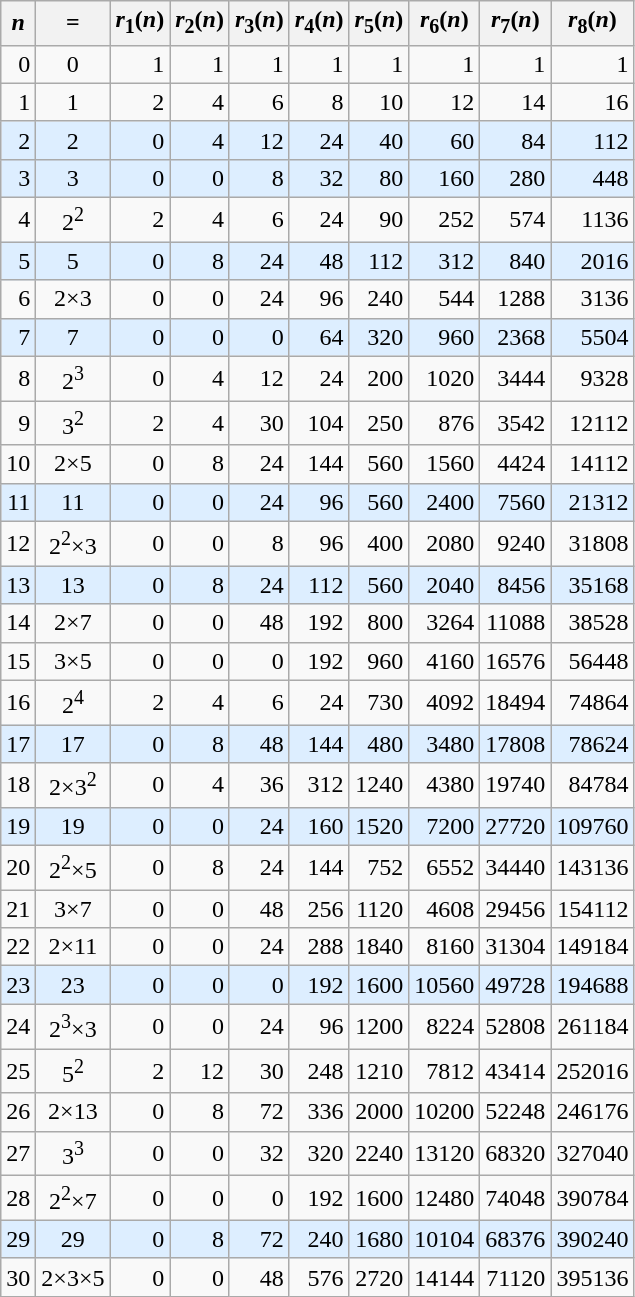<table class="wikitable" style="text-align:right;">
<tr>
<th><em>n</em></th>
<th>=</th>
<th><em>r</em><sub>1</sub>(<em>n</em>)</th>
<th><em>r</em><sub>2</sub>(<em>n</em>)</th>
<th><em>r</em><sub>3</sub>(<em>n</em>)</th>
<th><em>r</em><sub>4</sub>(<em>n</em>)</th>
<th><em>r</em><sub>5</sub>(<em>n</em>)</th>
<th><em>r</em><sub>6</sub>(<em>n</em>)</th>
<th><em>r</em><sub>7</sub>(<em>n</em>)</th>
<th><em>r</em><sub>8</sub>(<em>n</em>)</th>
</tr>
<tr>
<td>0</td>
<td style='text-align:center;'>0</td>
<td>1</td>
<td>1</td>
<td>1</td>
<td>1</td>
<td>1</td>
<td>1</td>
<td>1</td>
<td>1</td>
</tr>
<tr>
<td>1</td>
<td style='text-align:center;'>1</td>
<td>2</td>
<td>4</td>
<td>6</td>
<td>8</td>
<td>10</td>
<td>12</td>
<td>14</td>
<td>16</td>
</tr>
<tr style="background-color:#ddeeff;">
<td>2</td>
<td style='text-align:center;'>2</td>
<td>0</td>
<td>4</td>
<td>12</td>
<td>24</td>
<td>40</td>
<td>60</td>
<td>84</td>
<td>112</td>
</tr>
<tr style="background-color:#ddeeff;">
<td>3</td>
<td style='text-align:center;'>3</td>
<td>0</td>
<td>0</td>
<td>8</td>
<td>32</td>
<td>80</td>
<td>160</td>
<td>280</td>
<td>448</td>
</tr>
<tr>
<td>4</td>
<td style='text-align:center;'>2<sup>2</sup></td>
<td>2</td>
<td>4</td>
<td>6</td>
<td>24</td>
<td>90</td>
<td>252</td>
<td>574</td>
<td>1136</td>
</tr>
<tr style="background-color:#ddeeff;">
<td>5</td>
<td style='text-align:center;'>5</td>
<td>0</td>
<td>8</td>
<td>24</td>
<td>48</td>
<td>112</td>
<td>312</td>
<td>840</td>
<td>2016</td>
</tr>
<tr>
<td>6</td>
<td style='text-align:center;'>2×3</td>
<td>0</td>
<td>0</td>
<td>24</td>
<td>96</td>
<td>240</td>
<td>544</td>
<td>1288</td>
<td>3136</td>
</tr>
<tr style="background-color:#ddeeff;">
<td>7</td>
<td style='text-align:center;'>7</td>
<td>0</td>
<td>0</td>
<td>0</td>
<td>64</td>
<td>320</td>
<td>960</td>
<td>2368</td>
<td>5504</td>
</tr>
<tr>
<td>8</td>
<td style='text-align:center;'>2<sup>3</sup></td>
<td>0</td>
<td>4</td>
<td>12</td>
<td>24</td>
<td>200</td>
<td>1020</td>
<td>3444</td>
<td>9328</td>
</tr>
<tr>
<td>9</td>
<td style='text-align:center;'>3<sup>2</sup></td>
<td>2</td>
<td>4</td>
<td>30</td>
<td>104</td>
<td>250</td>
<td>876</td>
<td>3542</td>
<td>12112</td>
</tr>
<tr>
<td>10</td>
<td style='text-align:center;'>2×5</td>
<td>0</td>
<td>8</td>
<td>24</td>
<td>144</td>
<td>560</td>
<td>1560</td>
<td>4424</td>
<td>14112</td>
</tr>
<tr style="background-color:#ddeeff;">
<td>11</td>
<td style='text-align:center;'>11</td>
<td>0</td>
<td>0</td>
<td>24</td>
<td>96</td>
<td>560</td>
<td>2400</td>
<td>7560</td>
<td>21312</td>
</tr>
<tr>
<td>12</td>
<td style='text-align:center;'>2<sup>2</sup>×3</td>
<td>0</td>
<td>0</td>
<td>8</td>
<td>96</td>
<td>400</td>
<td>2080</td>
<td>9240</td>
<td>31808</td>
</tr>
<tr style="background-color:#ddeeff;">
<td>13</td>
<td style='text-align:center;'>13</td>
<td>0</td>
<td>8</td>
<td>24</td>
<td>112</td>
<td>560</td>
<td>2040</td>
<td>8456</td>
<td>35168</td>
</tr>
<tr>
<td>14</td>
<td style='text-align:center;'>2×7</td>
<td>0</td>
<td>0</td>
<td>48</td>
<td>192</td>
<td>800</td>
<td>3264</td>
<td>11088</td>
<td>38528</td>
</tr>
<tr>
<td>15</td>
<td style='text-align:center;'>3×5</td>
<td>0</td>
<td>0</td>
<td>0</td>
<td>192</td>
<td>960</td>
<td>4160</td>
<td>16576</td>
<td>56448</td>
</tr>
<tr>
<td>16</td>
<td style='text-align:center;'>2<sup>4</sup></td>
<td>2</td>
<td>4</td>
<td>6</td>
<td>24</td>
<td>730</td>
<td>4092</td>
<td>18494</td>
<td>74864</td>
</tr>
<tr style="background-color:#ddeeff;">
<td>17</td>
<td style='text-align:center;'>17</td>
<td>0</td>
<td>8</td>
<td>48</td>
<td>144</td>
<td>480</td>
<td>3480</td>
<td>17808</td>
<td>78624</td>
</tr>
<tr>
<td>18</td>
<td style='text-align:center;'>2×3<sup>2</sup></td>
<td>0</td>
<td>4</td>
<td>36</td>
<td>312</td>
<td>1240</td>
<td>4380</td>
<td>19740</td>
<td>84784</td>
</tr>
<tr style="background-color:#ddeeff;">
<td>19</td>
<td style='text-align:center;'>19</td>
<td>0</td>
<td>0</td>
<td>24</td>
<td>160</td>
<td>1520</td>
<td>7200</td>
<td>27720</td>
<td>109760</td>
</tr>
<tr>
<td>20</td>
<td style='text-align:center;'>2<sup>2</sup>×5</td>
<td>0</td>
<td>8</td>
<td>24</td>
<td>144</td>
<td>752</td>
<td>6552</td>
<td>34440</td>
<td>143136</td>
</tr>
<tr>
<td>21</td>
<td style='text-align:center;'>3×7</td>
<td>0</td>
<td>0</td>
<td>48</td>
<td>256</td>
<td>1120</td>
<td>4608</td>
<td>29456</td>
<td>154112</td>
</tr>
<tr>
<td>22</td>
<td style='text-align:center;'>2×11</td>
<td>0</td>
<td>0</td>
<td>24</td>
<td>288</td>
<td>1840</td>
<td>8160</td>
<td>31304</td>
<td>149184</td>
</tr>
<tr style="background-color:#ddeeff;">
<td>23</td>
<td style='text-align:center;'>23</td>
<td>0</td>
<td>0</td>
<td>0</td>
<td>192</td>
<td>1600</td>
<td>10560</td>
<td>49728</td>
<td>194688</td>
</tr>
<tr>
<td>24</td>
<td style='text-align:center;'>2<sup>3</sup>×3</td>
<td>0</td>
<td>0</td>
<td>24</td>
<td>96</td>
<td>1200</td>
<td>8224</td>
<td>52808</td>
<td>261184</td>
</tr>
<tr>
<td>25</td>
<td style='text-align:center;'>5<sup>2</sup></td>
<td>2</td>
<td>12</td>
<td>30</td>
<td>248</td>
<td>1210</td>
<td>7812</td>
<td>43414</td>
<td>252016</td>
</tr>
<tr>
<td>26</td>
<td style='text-align:center;'>2×13</td>
<td>0</td>
<td>8</td>
<td>72</td>
<td>336</td>
<td>2000</td>
<td>10200</td>
<td>52248</td>
<td>246176</td>
</tr>
<tr>
<td>27</td>
<td style='text-align:center;'>3<sup>3</sup></td>
<td>0</td>
<td>0</td>
<td>32</td>
<td>320</td>
<td>2240</td>
<td>13120</td>
<td>68320</td>
<td>327040</td>
</tr>
<tr>
<td>28</td>
<td style='text-align:center;'>2<sup>2</sup>×7</td>
<td>0</td>
<td>0</td>
<td>0</td>
<td>192</td>
<td>1600</td>
<td>12480</td>
<td>74048</td>
<td>390784</td>
</tr>
<tr style="background-color:#ddeeff;">
<td>29</td>
<td style='text-align:center;'>29</td>
<td>0</td>
<td>8</td>
<td>72</td>
<td>240</td>
<td>1680</td>
<td>10104</td>
<td>68376</td>
<td>390240</td>
</tr>
<tr>
<td>30</td>
<td style='text-align:center;'>2×3×5</td>
<td>0</td>
<td>0</td>
<td>48</td>
<td>576</td>
<td>2720</td>
<td>14144</td>
<td>71120</td>
<td>395136</td>
</tr>
</table>
